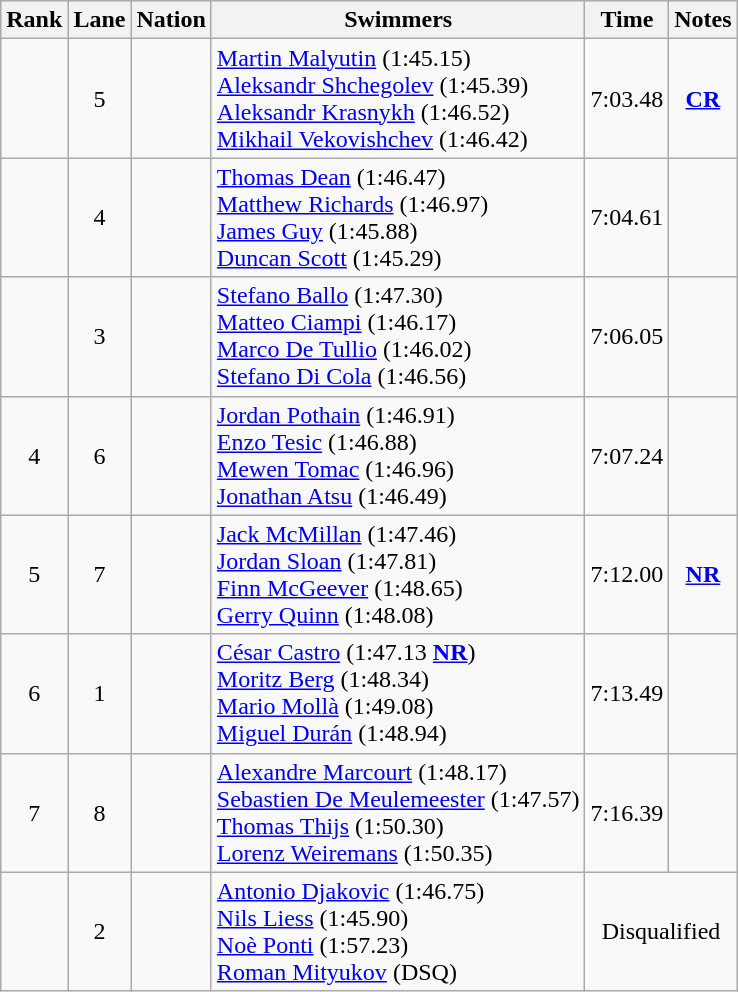<table class="wikitable sortable" style="text-align:center">
<tr>
<th>Rank</th>
<th>Lane</th>
<th>Nation</th>
<th>Swimmers</th>
<th>Time</th>
<th>Notes</th>
</tr>
<tr>
<td></td>
<td>5</td>
<td align=left></td>
<td align=left><a href='#'>Martin Malyutin</a> (1:45.15)<br><a href='#'>Aleksandr Shchegolev</a> (1:45.39)<br><a href='#'>Aleksandr Krasnykh</a> (1:46.52)<br><a href='#'>Mikhail Vekovishchev</a> (1:46.42)</td>
<td>7:03.48</td>
<td><strong><a href='#'>CR</a></strong></td>
</tr>
<tr>
<td></td>
<td>4</td>
<td align=left></td>
<td align=left><a href='#'>Thomas Dean</a> (1:46.47)<br><a href='#'>Matthew Richards</a> (1:46.97)<br><a href='#'>James Guy</a> (1:45.88)<br><a href='#'>Duncan Scott</a> (1:45.29)</td>
<td>7:04.61</td>
<td></td>
</tr>
<tr>
<td></td>
<td>3</td>
<td align=left></td>
<td align=left><a href='#'>Stefano Ballo</a> (1:47.30)<br><a href='#'>Matteo Ciampi</a> (1:46.17)<br><a href='#'>Marco De Tullio</a> (1:46.02)<br><a href='#'>Stefano Di Cola</a> (1:46.56)</td>
<td>7:06.05</td>
<td></td>
</tr>
<tr>
<td>4</td>
<td>6</td>
<td align=left></td>
<td align=left><a href='#'>Jordan Pothain</a> (1:46.91)<br><a href='#'>Enzo Tesic</a> (1:46.88)<br><a href='#'>Mewen Tomac</a> (1:46.96)<br><a href='#'>Jonathan Atsu</a> (1:46.49)</td>
<td>7:07.24</td>
<td></td>
</tr>
<tr>
<td>5</td>
<td>7</td>
<td align=left></td>
<td align=left><a href='#'>Jack McMillan</a> (1:47.46)<br><a href='#'>Jordan Sloan</a> (1:47.81)<br><a href='#'>Finn McGeever</a> (1:48.65)<br><a href='#'>Gerry Quinn</a> (1:48.08)</td>
<td>7:12.00</td>
<td><strong><a href='#'>NR</a></strong></td>
</tr>
<tr>
<td>6</td>
<td>1</td>
<td align=left></td>
<td align=left><a href='#'>César Castro</a> (1:47.13 <strong><a href='#'>NR</a></strong>)<br><a href='#'>Moritz Berg</a> (1:48.34)<br><a href='#'>Mario Mollà</a> (1:49.08) <br><a href='#'>Miguel Durán</a> (1:48.94)</td>
<td>7:13.49</td>
<td></td>
</tr>
<tr>
<td>7</td>
<td>8</td>
<td align=left></td>
<td align=left><a href='#'>Alexandre Marcourt</a> (1:48.17)<br><a href='#'>Sebastien De Meulemeester</a> (1:47.57)<br><a href='#'>Thomas Thijs</a> (1:50.30)<br><a href='#'>Lorenz Weiremans</a> (1:50.35)</td>
<td>7:16.39</td>
<td></td>
</tr>
<tr>
<td></td>
<td>2</td>
<td align=left></td>
<td align=left><a href='#'>Antonio Djakovic</a> (1:46.75)<br><a href='#'>Nils Liess</a> (1:45.90)<br><a href='#'>Noè Ponti</a> (1:57.23)<br><a href='#'>Roman Mityukov</a> (DSQ)</td>
<td colspan=2>Disqualified</td>
</tr>
</table>
